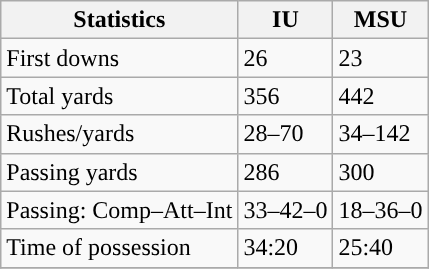<table class="wikitable" style="float: left;">
<tr>
<th>Statistics</th>
<th>IU</th>
<th>MSU</th>
</tr>
<tr>
<td>First downs</td>
<td>26</td>
<td>23</td>
</tr>
<tr>
<td>Total yards</td>
<td>356</td>
<td>442</td>
</tr>
<tr>
<td>Rushes/yards</td>
<td>28–70</td>
<td>34–142</td>
</tr>
<tr>
<td>Passing yards</td>
<td>286</td>
<td>300</td>
</tr>
<tr>
<td>Passing: Comp–Att–Int</td>
<td>33–42–0</td>
<td>18–36–0</td>
</tr>
<tr>
<td>Time of possession</td>
<td>34:20</td>
<td>25:40</td>
</tr>
<tr>
</tr>
</table>
